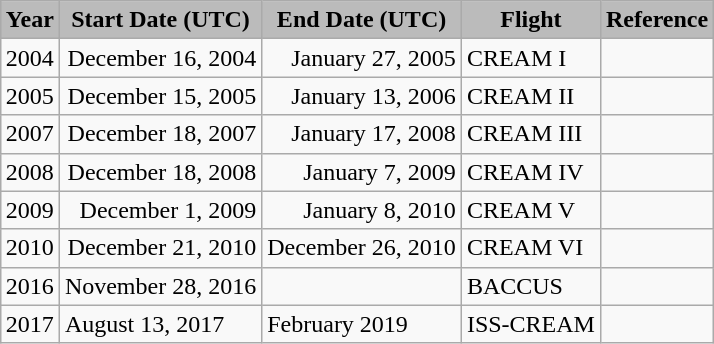<table class="wikitable" style="margin: 1em auto 1em auto; text-align:left;">
<tr style="text-align:center; background:#BBB;">
<td><strong>Year</strong></td>
<td><strong>Start Date (UTC)</strong></td>
<td><strong>End Date (UTC)</strong></td>
<td><strong>Flight</strong></td>
<td><strong>Reference</strong></td>
</tr>
<tr>
<td>2004</td>
<td style="text-align:right; nowrap;">December 16, 2004</td>
<td style="text-align:right; nowrap;">January 27, 2005</td>
<td>CREAM I</td>
<td></td>
</tr>
<tr>
<td>2005</td>
<td style="text-align:right; nowrap;">December 15, 2005</td>
<td style="text-align:right; nowrap;">January 13, 2006</td>
<td>CREAM II</td>
<td></td>
</tr>
<tr>
<td>2007</td>
<td style="text-align:right; nowrap;">December 18, 2007</td>
<td style="text-align:right; nowrap;">January 17, 2008</td>
<td>CREAM III</td>
<td></td>
</tr>
<tr>
<td>2008</td>
<td style="text-align:right; nowrap;">December 18, 2008</td>
<td style="text-align:right; nowrap;">January 7, 2009</td>
<td>CREAM IV</td>
<td></td>
</tr>
<tr>
<td>2009</td>
<td style="text-align:right; nowrap;">December 1, 2009</td>
<td style="text-align:right; nowrap;">January 8, 2010</td>
<td>CREAM V</td>
<td></td>
</tr>
<tr>
<td>2010</td>
<td style="text-align:right; nowrap;">December 21, 2010</td>
<td style="text-align:right; nowrap;">December 26, 2010</td>
<td>CREAM VI</td>
<td></td>
</tr>
<tr>
<td>2016</td>
<td style="text-align:right; nowrap;">November 28, 2016</td>
<td></td>
<td>BACCUS</td>
<td></td>
</tr>
<tr>
<td>2017</td>
<td style=“text-align:right; nowrap;”>August 13, 2017</td>
<td style=“text-align:right; nowrap;”>February 2019</td>
<td>ISS-CREAM</td>
<td></td>
</tr>
</table>
